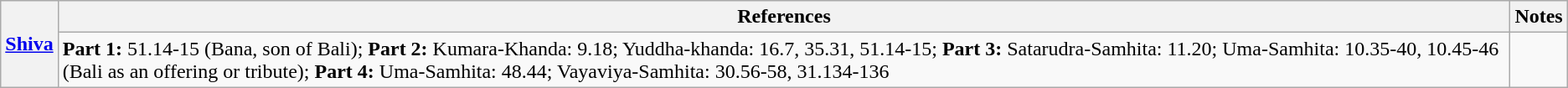<table class="wikitable">
<tr>
<th rowspan="2"><a href='#'>Shiva</a></th>
<th>References</th>
<th>Notes</th>
</tr>
<tr>
<td><strong>Part 1:</strong> 51.14-15 (Bana, son of Bali); <strong>Part 2:</strong> Kumara-Khanda: 9.18; Yuddha-khanda: 16.7, 35.31, 51.14-15; <strong>Part 3:</strong> Satarudra-Samhita: 11.20; Uma-Samhita: 10.35-40, 10.45-46 (Bali as an offering or tribute); <strong>Part 4:</strong> Uma-Samhita: 48.44; Vayaviya-Samhita: 30.56-58, 31.134-136</td>
<td></td>
</tr>
</table>
